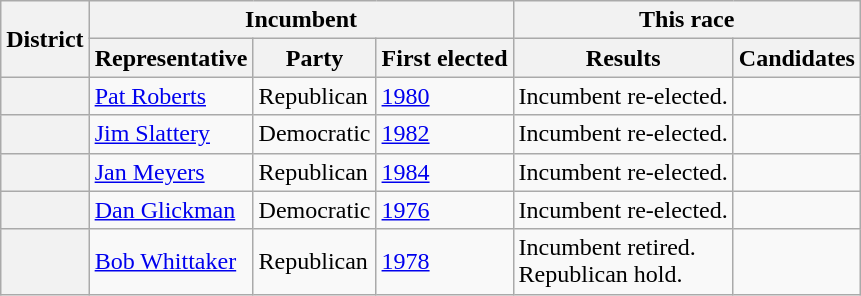<table class=wikitable>
<tr>
<th rowspan=2>District</th>
<th colspan=3>Incumbent</th>
<th colspan=2>This race</th>
</tr>
<tr>
<th>Representative</th>
<th>Party</th>
<th>First elected</th>
<th>Results</th>
<th>Candidates</th>
</tr>
<tr>
<th></th>
<td><a href='#'>Pat Roberts</a></td>
<td>Republican</td>
<td><a href='#'>1980</a></td>
<td>Incumbent re-elected.</td>
<td nowrap></td>
</tr>
<tr>
<th></th>
<td><a href='#'>Jim Slattery</a></td>
<td>Democratic</td>
<td><a href='#'>1982</a></td>
<td>Incumbent re-elected.</td>
<td nowrap></td>
</tr>
<tr>
<th></th>
<td><a href='#'>Jan Meyers</a></td>
<td>Republican</td>
<td><a href='#'>1984</a></td>
<td>Incumbent re-elected.</td>
<td nowrap></td>
</tr>
<tr>
<th></th>
<td><a href='#'>Dan Glickman</a></td>
<td>Democratic</td>
<td><a href='#'>1976</a></td>
<td>Incumbent re-elected.</td>
<td nowrap></td>
</tr>
<tr>
<th></th>
<td><a href='#'>Bob Whittaker</a></td>
<td>Republican</td>
<td><a href='#'>1978</a></td>
<td>Incumbent retired.<br>Republican hold.</td>
<td nowrap></td>
</tr>
</table>
